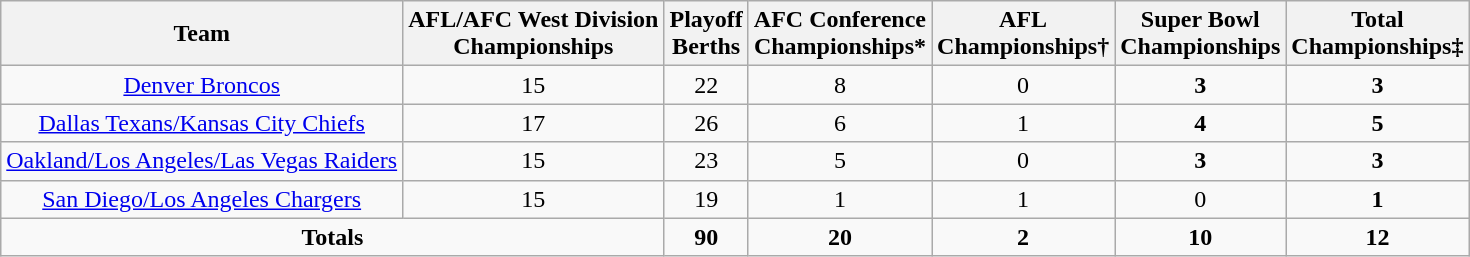<table class="sortable wikitable">
<tr>
<th>Team</th>
<th>AFL/AFC West Division <br> Championships</th>
<th>Playoff<br>Berths</th>
<th>AFC Conference<br>Championships*</th>
<th>AFL<br>Championships†</th>
<th>Super Bowl<br> Championships</th>
<th>Total<br>Championships‡</th>
</tr>
<tr align="center">
<td><a href='#'>Denver Broncos</a></td>
<td>15</td>
<td>22</td>
<td>8</td>
<td>0</td>
<td><strong>3</strong></td>
<td><strong>3</strong></td>
</tr>
<tr align="center">
<td><a href='#'>Dallas Texans/Kansas City Chiefs</a></td>
<td>17</td>
<td>26</td>
<td>6</td>
<td>1</td>
<td><strong>4</strong></td>
<td><strong>5</strong></td>
</tr>
<tr align="center">
<td><a href='#'>Oakland/Los Angeles/Las Vegas Raiders</a></td>
<td>15</td>
<td>23</td>
<td>5</td>
<td>0</td>
<td><strong>3</strong></td>
<td><strong>3</strong></td>
</tr>
<tr align="center">
<td><a href='#'>San Diego/Los Angeles Chargers</a></td>
<td>15</td>
<td>19</td>
<td>1</td>
<td>1</td>
<td>0</td>
<td><strong>1</strong></td>
</tr>
<tr align="center">
<td colspan="2" align="center"><strong>Totals</strong></td>
<td><strong>90</strong></td>
<td><strong>20</strong></td>
<td><strong>2</strong></td>
<td><strong>10</strong></td>
<td><strong>12</strong></td>
</tr>
</table>
